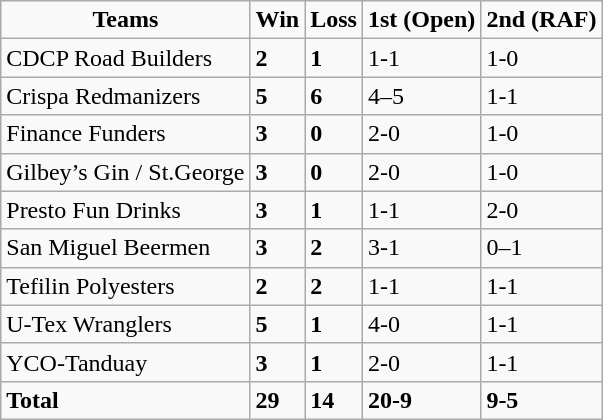<table class=wikitable sortable>
<tr align=center>
<td><strong>Teams</strong></td>
<td><strong>Win</strong></td>
<td><strong>Loss</strong></td>
<td><strong>1st (Open)</strong></td>
<td><strong>2nd (RAF)</strong></td>
</tr>
<tr>
<td>CDCP Road Builders</td>
<td><strong>2</strong></td>
<td><strong>1</strong></td>
<td>1-1</td>
<td>1-0</td>
</tr>
<tr>
<td>Crispa Redmanizers</td>
<td><strong>5</strong></td>
<td><strong>6</strong></td>
<td>4–5</td>
<td>1-1</td>
</tr>
<tr>
<td>Finance Funders</td>
<td><strong>3</strong></td>
<td><strong>0</strong></td>
<td>2-0</td>
<td>1-0</td>
</tr>
<tr>
<td>Gilbey’s Gin / St.George</td>
<td><strong>3</strong></td>
<td><strong>0</strong></td>
<td>2-0</td>
<td>1-0</td>
</tr>
<tr>
<td>Presto Fun Drinks</td>
<td><strong>3</strong></td>
<td><strong>1</strong></td>
<td>1-1</td>
<td>2-0</td>
</tr>
<tr>
<td>San Miguel Beermen</td>
<td><strong>3</strong></td>
<td><strong>2</strong></td>
<td>3-1</td>
<td>0–1</td>
</tr>
<tr>
<td>Tefilin Polyesters</td>
<td><strong>2</strong></td>
<td><strong>2</strong></td>
<td>1-1</td>
<td>1-1</td>
</tr>
<tr>
<td>U-Tex Wranglers</td>
<td><strong>5</strong></td>
<td><strong>1</strong></td>
<td>4-0</td>
<td>1-1</td>
</tr>
<tr>
<td>YCO-Tanduay</td>
<td><strong>3</strong></td>
<td><strong>1</strong></td>
<td>2-0</td>
<td>1-1</td>
</tr>
<tr>
<td><strong>Total</strong></td>
<td><strong>29</strong></td>
<td><strong>14</strong></td>
<td><strong>20-9</strong></td>
<td><strong>9-5</strong></td>
</tr>
</table>
